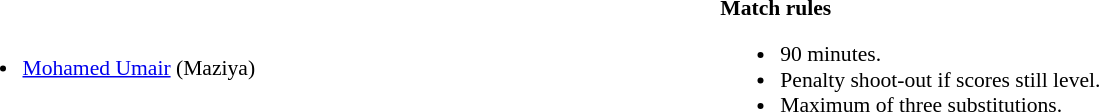<table style="width:100%; font-size:90%;">
<tr>
<td><br><ul><li><a href='#'>Mohamed Umair</a> (Maziya)</li></ul></td>
<td style="width:60%; vertical-align:top;"><br><strong>Match rules</strong><ul><li>90 minutes.</li><li>Penalty shoot-out if scores still level.</li><li>Maximum of three substitutions.</li></ul></td>
</tr>
</table>
